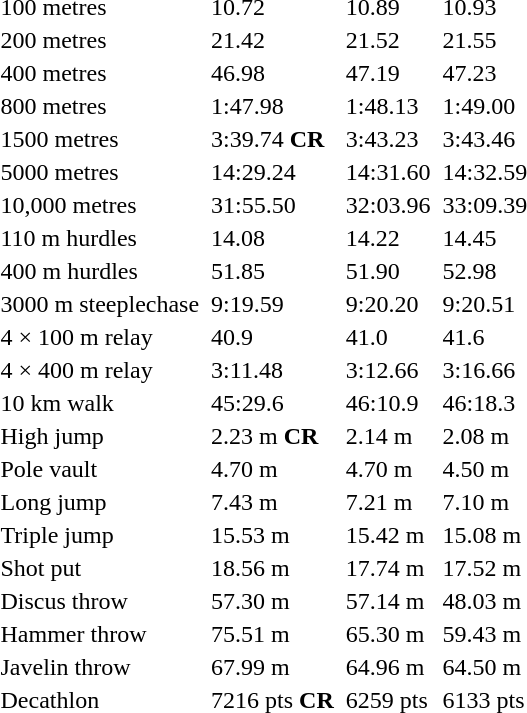<table>
<tr>
<td>100 metres</td>
<td></td>
<td>10.72</td>
<td></td>
<td>10.89</td>
<td></td>
<td>10.93</td>
</tr>
<tr>
<td>200 metres</td>
<td></td>
<td>21.42</td>
<td></td>
<td>21.52</td>
<td></td>
<td>21.55</td>
</tr>
<tr>
<td>400 metres</td>
<td></td>
<td>46.98</td>
<td></td>
<td>47.19</td>
<td></td>
<td>47.23</td>
</tr>
<tr>
<td>800 metres</td>
<td></td>
<td>1:47.98</td>
<td></td>
<td>1:48.13</td>
<td></td>
<td>1:49.00</td>
</tr>
<tr>
<td>1500 metres</td>
<td></td>
<td>3:39.74 <strong>CR</strong></td>
<td></td>
<td>3:43.23</td>
<td></td>
<td>3:43.46</td>
</tr>
<tr>
<td>5000 metres</td>
<td></td>
<td>14:29.24</td>
<td></td>
<td>14:31.60</td>
<td></td>
<td>14:32.59</td>
</tr>
<tr>
<td>10,000 metres</td>
<td></td>
<td>31:55.50</td>
<td></td>
<td>32:03.96</td>
<td></td>
<td>33:09.39</td>
</tr>
<tr>
<td>110 m hurdles</td>
<td></td>
<td>14.08</td>
<td></td>
<td>14.22</td>
<td></td>
<td>14.45</td>
</tr>
<tr>
<td>400 m hurdles</td>
<td></td>
<td>51.85</td>
<td></td>
<td>51.90</td>
<td></td>
<td>52.98</td>
</tr>
<tr>
<td>3000 m steeplechase</td>
<td></td>
<td>9:19.59</td>
<td></td>
<td>9:20.20</td>
<td></td>
<td>9:20.51</td>
</tr>
<tr>
<td>4 × 100 m relay</td>
<td></td>
<td>40.9</td>
<td></td>
<td>41.0</td>
<td></td>
<td>41.6</td>
</tr>
<tr>
<td>4 × 400 m relay</td>
<td></td>
<td>3:11.48</td>
<td></td>
<td>3:12.66</td>
<td></td>
<td>3:16.66</td>
</tr>
<tr>
<td>10 km walk</td>
<td></td>
<td>45:29.6</td>
<td></td>
<td>46:10.9</td>
<td></td>
<td>46:18.3</td>
</tr>
<tr>
<td>High jump</td>
<td></td>
<td>2.23 m <strong>CR</strong></td>
<td></td>
<td>2.14 m</td>
<td></td>
<td>2.08 m</td>
</tr>
<tr>
<td>Pole vault</td>
<td></td>
<td>4.70 m</td>
<td></td>
<td>4.70 m</td>
<td></td>
<td>4.50 m</td>
</tr>
<tr>
<td>Long jump</td>
<td></td>
<td>7.43 m</td>
<td></td>
<td>7.21 m</td>
<td></td>
<td>7.10 m</td>
</tr>
<tr>
<td>Triple jump</td>
<td></td>
<td>15.53 m</td>
<td></td>
<td>15.42 m</td>
<td></td>
<td>15.08 m</td>
</tr>
<tr>
<td>Shot put</td>
<td></td>
<td>18.56 m</td>
<td></td>
<td>17.74 m</td>
<td></td>
<td>17.52 m</td>
</tr>
<tr>
<td>Discus throw</td>
<td></td>
<td>57.30 m</td>
<td></td>
<td>57.14 m</td>
<td></td>
<td>48.03 m</td>
</tr>
<tr>
<td>Hammer throw</td>
<td></td>
<td>75.51 m</td>
<td></td>
<td>65.30 m</td>
<td></td>
<td>59.43 m</td>
</tr>
<tr>
<td>Javelin throw</td>
<td></td>
<td>67.99 m</td>
<td></td>
<td>64.96 m</td>
<td></td>
<td>64.50 m</td>
</tr>
<tr>
<td>Decathlon</td>
<td></td>
<td>7216 pts <strong>CR</strong></td>
<td></td>
<td>6259 pts</td>
<td></td>
<td>6133 pts</td>
</tr>
</table>
